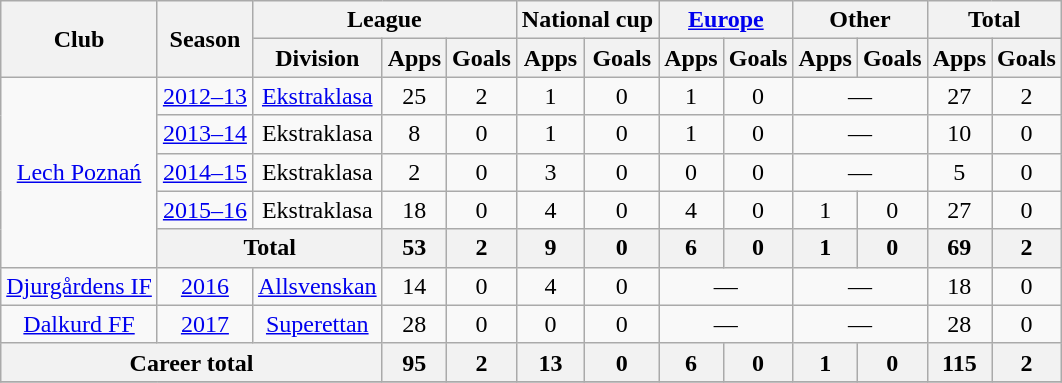<table class="wikitable" style="text-align: center;">
<tr>
<th rowspan="2">Club</th>
<th rowspan="2">Season</th>
<th colspan="3">League</th>
<th colspan="2">National cup</th>
<th colspan="2"><a href='#'>Europe</a></th>
<th colspan="2">Other</th>
<th colspan="2">Total</th>
</tr>
<tr>
<th>Division</th>
<th>Apps</th>
<th>Goals</th>
<th>Apps</th>
<th>Goals</th>
<th>Apps</th>
<th>Goals</th>
<th>Apps</th>
<th>Goals</th>
<th>Apps</th>
<th>Goals</th>
</tr>
<tr>
<td rowspan="5"><a href='#'>Lech Poznań</a></td>
<td><a href='#'>2012–13</a></td>
<td><a href='#'>Ekstraklasa</a></td>
<td>25</td>
<td>2</td>
<td>1</td>
<td>0</td>
<td>1</td>
<td>0</td>
<td colspan="2">—</td>
<td>27</td>
<td>2</td>
</tr>
<tr>
<td><a href='#'>2013–14</a></td>
<td>Ekstraklasa</td>
<td>8</td>
<td>0</td>
<td>1</td>
<td>0</td>
<td>1</td>
<td>0</td>
<td colspan="2">—</td>
<td>10</td>
<td>0</td>
</tr>
<tr>
<td><a href='#'>2014–15</a></td>
<td>Ekstraklasa</td>
<td>2</td>
<td>0</td>
<td>3</td>
<td>0</td>
<td>0</td>
<td>0</td>
<td colspan="2">—</td>
<td>5</td>
<td>0</td>
</tr>
<tr>
<td><a href='#'>2015–16</a></td>
<td>Ekstraklasa</td>
<td>18</td>
<td>0</td>
<td>4</td>
<td>0</td>
<td>4</td>
<td>0</td>
<td>1</td>
<td>0</td>
<td>27</td>
<td>0</td>
</tr>
<tr>
<th colspan="2">Total</th>
<th>53</th>
<th>2</th>
<th>9</th>
<th>0</th>
<th>6</th>
<th>0</th>
<th>1</th>
<th>0</th>
<th>69</th>
<th>2</th>
</tr>
<tr>
<td><a href='#'>Djurgårdens IF</a></td>
<td><a href='#'>2016</a></td>
<td><a href='#'>Allsvenskan</a></td>
<td>14</td>
<td>0</td>
<td>4</td>
<td>0</td>
<td colspan="2">—</td>
<td colspan="2">—</td>
<td>18</td>
<td>0</td>
</tr>
<tr>
<td><a href='#'>Dalkurd FF</a></td>
<td><a href='#'>2017</a></td>
<td><a href='#'>Superettan</a></td>
<td>28</td>
<td>0</td>
<td>0</td>
<td>0</td>
<td colspan="2">—</td>
<td colspan="2">—</td>
<td>28</td>
<td>0</td>
</tr>
<tr>
<th colspan="3">Career total</th>
<th>95</th>
<th>2</th>
<th>13</th>
<th>0</th>
<th>6</th>
<th>0</th>
<th>1</th>
<th>0</th>
<th>115</th>
<th>2</th>
</tr>
<tr>
</tr>
</table>
